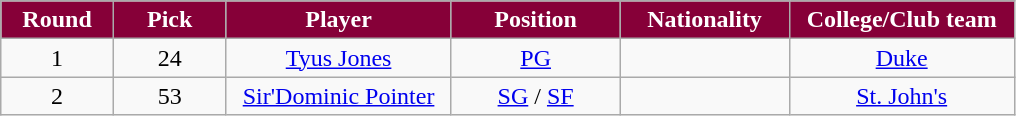<table class="wikitable sortable sortable">
<tr>
<th style="background:#860038; color:#FFFFFF" width="10%">Round</th>
<th style="background:#860038; color:#FFFFFF" width="10%">Pick</th>
<th style="background:#860038; color:#FFFFFF" width="20%">Player</th>
<th style="background:#860038; color:#FFFFFF" width="15%">Position</th>
<th style="background:#860038; color:#FFFFFF" width="15%">Nationality</th>
<th style="background:#860038; color:#FFFFFF" width="20%">College/Club team</th>
</tr>
<tr style="text-align: center">
<td>1</td>
<td>24</td>
<td><a href='#'>Tyus Jones</a></td>
<td><a href='#'>PG</a></td>
<td></td>
<td><a href='#'>Duke</a></td>
</tr>
<tr style="text-align: center">
<td>2</td>
<td>53</td>
<td><a href='#'>Sir'Dominic Pointer</a></td>
<td><a href='#'>SG</a> / <a href='#'>SF</a></td>
<td></td>
<td><a href='#'>St. John's</a></td>
</tr>
</table>
